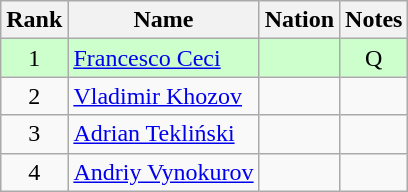<table class="wikitable sortable" style="text-align:center">
<tr>
<th>Rank</th>
<th>Name</th>
<th>Nation</th>
<th>Notes</th>
</tr>
<tr bgcolor=ccffcc>
<td>1</td>
<td align=left><a href='#'>Francesco Ceci</a></td>
<td align=left></td>
<td>Q</td>
</tr>
<tr>
<td>2</td>
<td align=left><a href='#'>Vladimir Khozov</a></td>
<td align=left></td>
<td></td>
</tr>
<tr>
<td>3</td>
<td align=left><a href='#'>Adrian Tekliński</a></td>
<td align=left></td>
<td></td>
</tr>
<tr>
<td>4</td>
<td align=left><a href='#'>Andriy Vynokurov</a></td>
<td align=left></td>
<td></td>
</tr>
</table>
